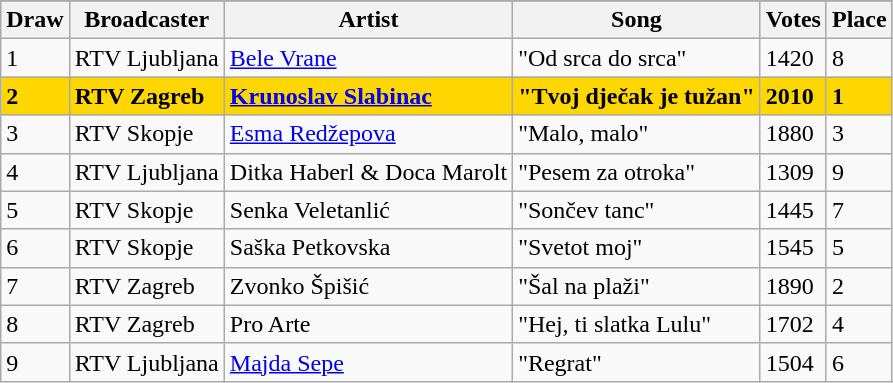<table class="sortable wikitable">
<tr>
</tr>
<tr bgcolor="#CCCCCC">
<th>Draw</th>
<th>Broadcaster</th>
<th>Artist</th>
<th>Song</th>
<th>Votes</th>
<th>Place</th>
</tr>
<tr>
<td>1</td>
<td> RTV Ljubljana</td>
<td><a href='#'>Bele Vrane</a></td>
<td>"Od srca do srca"</td>
<td>1420</td>
<td>8</td>
</tr>
<tr bgcolor="#FFD700">
<td><strong>2</strong></td>
<td><strong> RTV Zagreb</strong></td>
<td><strong><a href='#'>Krunoslav Slabinac</a></strong></td>
<td><strong>"Tvoj dječak je tužan"</strong></td>
<td><strong>2010</strong></td>
<td><strong>1</strong></td>
</tr>
<tr>
<td>3</td>
<td> RTV Skopje</td>
<td><a href='#'>Esma Redžepova</a></td>
<td>"Malo, malo"</td>
<td>1880</td>
<td>3</td>
</tr>
<tr>
<td>4</td>
<td> RTV Ljubljana</td>
<td>Ditka Haberl & Doca Marolt</td>
<td>"Pesem za otroka"</td>
<td>1309</td>
<td>9</td>
</tr>
<tr>
<td>5</td>
<td> RTV Skopje</td>
<td>Senka Veletanlić</td>
<td>"Sončev tanc"</td>
<td>1445</td>
<td>7</td>
</tr>
<tr>
<td>6</td>
<td> RTV Skopje</td>
<td>Saška Petkovska</td>
<td>"Svetot moj"</td>
<td>1545</td>
<td>5</td>
</tr>
<tr>
<td>7</td>
<td> RTV Zagreb</td>
<td>Zvonko Špišić</td>
<td>"Šal na plaži"</td>
<td>1890</td>
<td>2</td>
</tr>
<tr>
<td>8</td>
<td> RTV Zagreb</td>
<td>Pro Arte</td>
<td>"Hej, ti slatka Lulu"</td>
<td>1702</td>
<td>4</td>
</tr>
<tr>
<td>9</td>
<td> RTV Ljubljana</td>
<td><a href='#'>Majda Sepe</a></td>
<td>"Regrat"</td>
<td>1504</td>
<td>6</td>
</tr>
</table>
